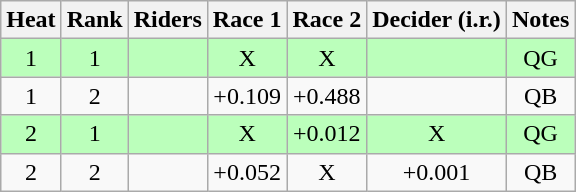<table class="wikitable sortable" style="text-align:center">
<tr>
<th>Heat</th>
<th>Rank</th>
<th>Riders</th>
<th>Race 1</th>
<th>Race 2</th>
<th>Decider (i.r.)</th>
<th>Notes</th>
</tr>
<tr bgcolor=bbffbb>
<td>1</td>
<td>1</td>
<td align="left"></td>
<td>X</td>
<td>X</td>
<td></td>
<td>QG</td>
</tr>
<tr>
<td>1</td>
<td>2</td>
<td align="left"></td>
<td>+0.109</td>
<td>+0.488</td>
<td></td>
<td>QB</td>
</tr>
<tr bgcolor=bbffbb>
<td>2</td>
<td>1</td>
<td align="left"></td>
<td>X</td>
<td>+0.012</td>
<td>X</td>
<td>QG</td>
</tr>
<tr>
<td>2</td>
<td>2</td>
<td align="left"></td>
<td>+0.052</td>
<td>X</td>
<td>+0.001</td>
<td>QB</td>
</tr>
</table>
